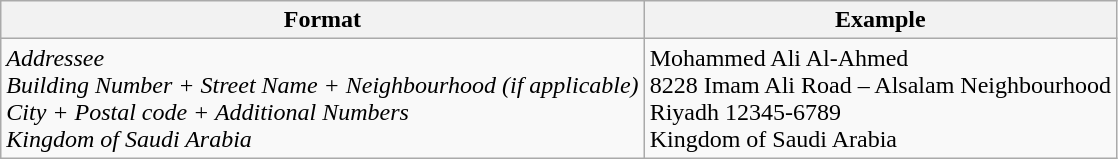<table class="wikitable">
<tr>
<th>Format</th>
<th>Example</th>
</tr>
<tr>
<td><em>Addressee</em> <br> <em>Building Number + Street Name + Neighbourhood (if applicable)</em> <br> <em>City + Postal code + Additional Numbers</em> <br> <em>Kingdom of Saudi Arabia</em></td>
<td>Mohammed Ali Al-Ahmed <br> 8228 Imam Ali Road – Alsalam Neighbourhood <br> Riyadh 12345-6789 <br> Kingdom of Saudi Arabia</td>
</tr>
</table>
